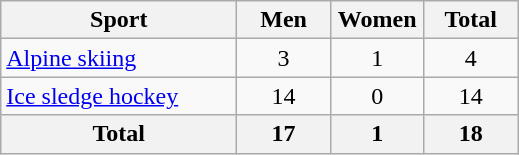<table class="wikitable sortable" style=text-align:center>
<tr>
<th width=150>Sport</th>
<th width=55>Men</th>
<th width=55>Women</th>
<th width=55>Total</th>
</tr>
<tr>
<td align=left><a href='#'>Alpine skiing</a></td>
<td>3</td>
<td>1</td>
<td>4</td>
</tr>
<tr>
<td align=left><a href='#'>Ice sledge hockey</a></td>
<td>14</td>
<td>0</td>
<td>14</td>
</tr>
<tr>
<th>Total</th>
<th>17</th>
<th>1</th>
<th>18</th>
</tr>
</table>
